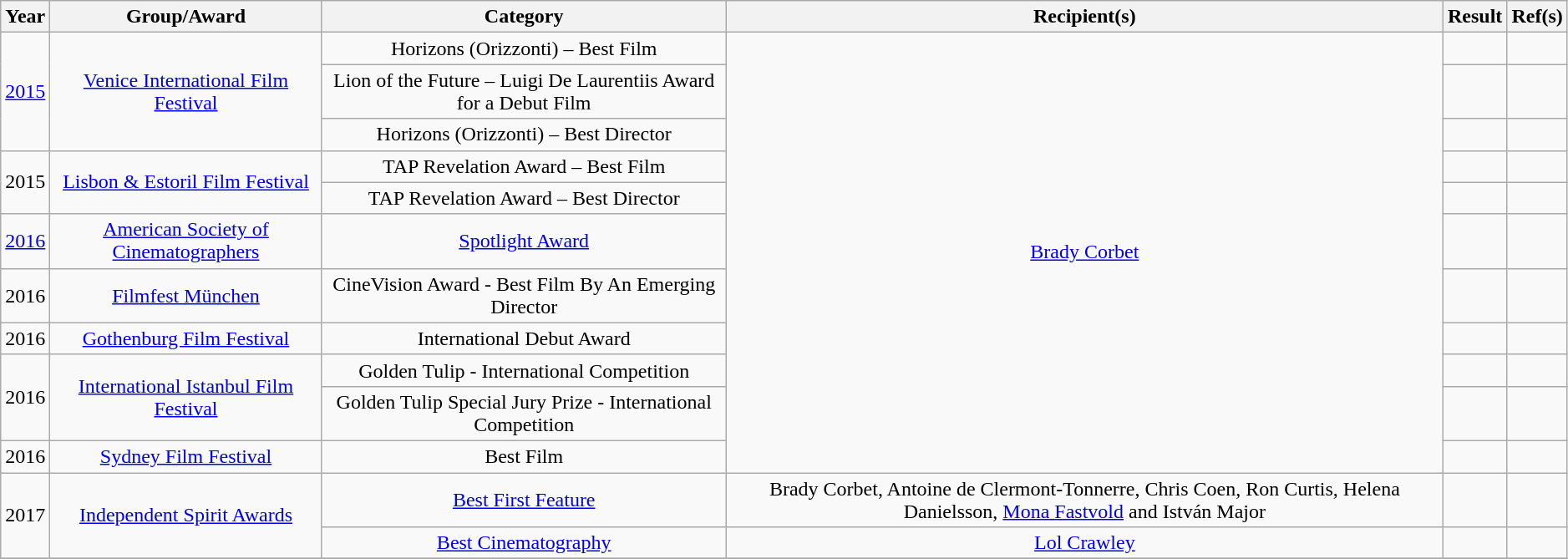<table class="wikitable sortable" style="width: 99%;">
<tr>
<th>Year</th>
<th>Group/Award</th>
<th>Category</th>
<th>Recipient(s)</th>
<th>Result</th>
<th scope="col" class="unsortable">Ref(s)</th>
</tr>
<tr>
<td rowspan="3" align="center"><a href='#'>2015</a></td>
<td rowspan="3" align="center"><a href='#'>Venice International Film Festival</a></td>
<td align="center">Horizons (Orizzonti) – Best Film</td>
<td rowspan="11" align="center"><a href='#'>Brady Corbet</a></td>
<td></td>
<td align="center"></td>
</tr>
<tr>
<td align="center">Lion of the Future – Luigi De Laurentiis Award for a Debut Film</td>
<td></td>
<td align="center"></td>
</tr>
<tr>
<td align="center">Horizons (Orizzonti) – Best Director</td>
<td></td>
<td align="center"></td>
</tr>
<tr>
<td rowspan="2" align="center">2015</td>
<td rowspan="2" align="center"><a href='#'>Lisbon & Estoril Film Festival</a></td>
<td align="center">TAP Revelation Award – Best Film</td>
<td></td>
<td align="center"></td>
</tr>
<tr>
<td align="center">TAP Revelation Award – Best Director</td>
<td></td>
<td align="center"></td>
</tr>
<tr>
<td rowspan="1" align="center"><a href='#'>2016</a></td>
<td rowspan="1" align="center"><a href='#'>American Society of Cinematographers</a></td>
<td align="center"><a href='#'>Spotlight Award</a></td>
<td></td>
<td align="center"></td>
</tr>
<tr>
<td rowspan="1" align="center">2016</td>
<td rowspan="1" align="center"><a href='#'>Filmfest München</a></td>
<td align="center">CineVision Award - Best Film By An Emerging Director</td>
<td></td>
<td align="center"></td>
</tr>
<tr>
<td rowspan="1" align="center">2016</td>
<td rowspan="1" align="center"><a href='#'>Gothenburg Film Festival</a></td>
<td align="center">International Debut Award</td>
<td></td>
<td align="center"></td>
</tr>
<tr>
<td rowspan="2" align="center">2016</td>
<td rowspan="2" align="center"><a href='#'>International Istanbul Film Festival</a></td>
<td align="center">Golden Tulip - International Competition</td>
<td></td>
<td align="center"></td>
</tr>
<tr>
<td align="center">Golden Tulip Special Jury Prize - International Competition</td>
<td></td>
<td align="center"></td>
</tr>
<tr>
<td rowspan="1" align="center">2016</td>
<td rowspan="1" align="center"><a href='#'>Sydney Film Festival</a></td>
<td align="center">Best Film</td>
<td></td>
<td align="center"></td>
</tr>
<tr>
<td rowspan="2" align="center">2017</td>
<td rowspan="2" align="center"><a href='#'>Independent Spirit Awards</a></td>
<td align="center"><a href='#'>Best First Feature</a></td>
<td align="center">Brady Corbet, Antoine de Clermont-Tonnerre, Chris Coen, Ron Curtis, Helena Danielsson, <a href='#'>Mona Fastvold</a> and István Major</td>
<td></td>
<td align="center"></td>
</tr>
<tr>
<td align="center"><a href='#'>Best Cinematography</a></td>
<td align="center"><a href='#'>Lol Crawley</a></td>
<td></td>
<td align="center"></td>
</tr>
<tr>
</tr>
</table>
